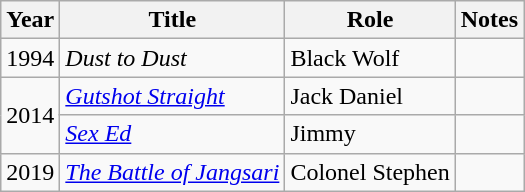<table class="wikitable">
<tr>
<th>Year</th>
<th>Title</th>
<th>Role</th>
<th>Notes</th>
</tr>
<tr>
<td>1994</td>
<td><em>Dust to Dust</em></td>
<td>Black Wolf</td>
<td></td>
</tr>
<tr>
<td rowspan="2">2014</td>
<td><em><a href='#'>Gutshot Straight</a></em></td>
<td>Jack Daniel</td>
<td></td>
</tr>
<tr>
<td><em><a href='#'>Sex Ed</a></em></td>
<td>Jimmy</td>
<td></td>
</tr>
<tr>
<td>2019</td>
<td><em><a href='#'>The Battle of Jangsari</a></em></td>
<td>Colonel Stephen</td>
<td></td>
</tr>
</table>
